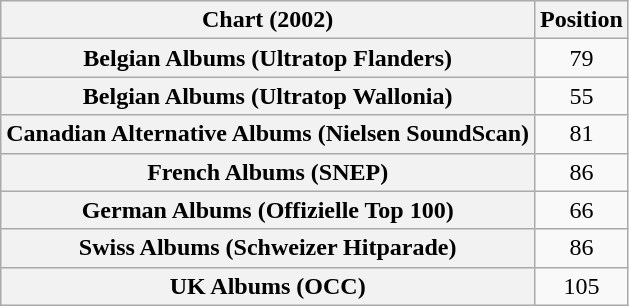<table class="wikitable sortable plainrowheaders" style="text-align:center;">
<tr>
<th scope="col">Chart (2002)</th>
<th scope="col">Position</th>
</tr>
<tr>
<th scope="row">Belgian Albums (Ultratop Flanders)</th>
<td>79</td>
</tr>
<tr>
<th scope="row">Belgian Albums (Ultratop Wallonia)</th>
<td>55</td>
</tr>
<tr>
<th scope="row">Canadian Alternative Albums (Nielsen SoundScan)</th>
<td>81</td>
</tr>
<tr>
<th scope="row">French Albums (SNEP)</th>
<td>86</td>
</tr>
<tr>
<th scope="row">German Albums (Offizielle Top 100)</th>
<td>66</td>
</tr>
<tr>
<th scope="row">Swiss Albums (Schweizer Hitparade)</th>
<td>86</td>
</tr>
<tr>
<th scope="row">UK Albums (OCC)</th>
<td>105</td>
</tr>
</table>
